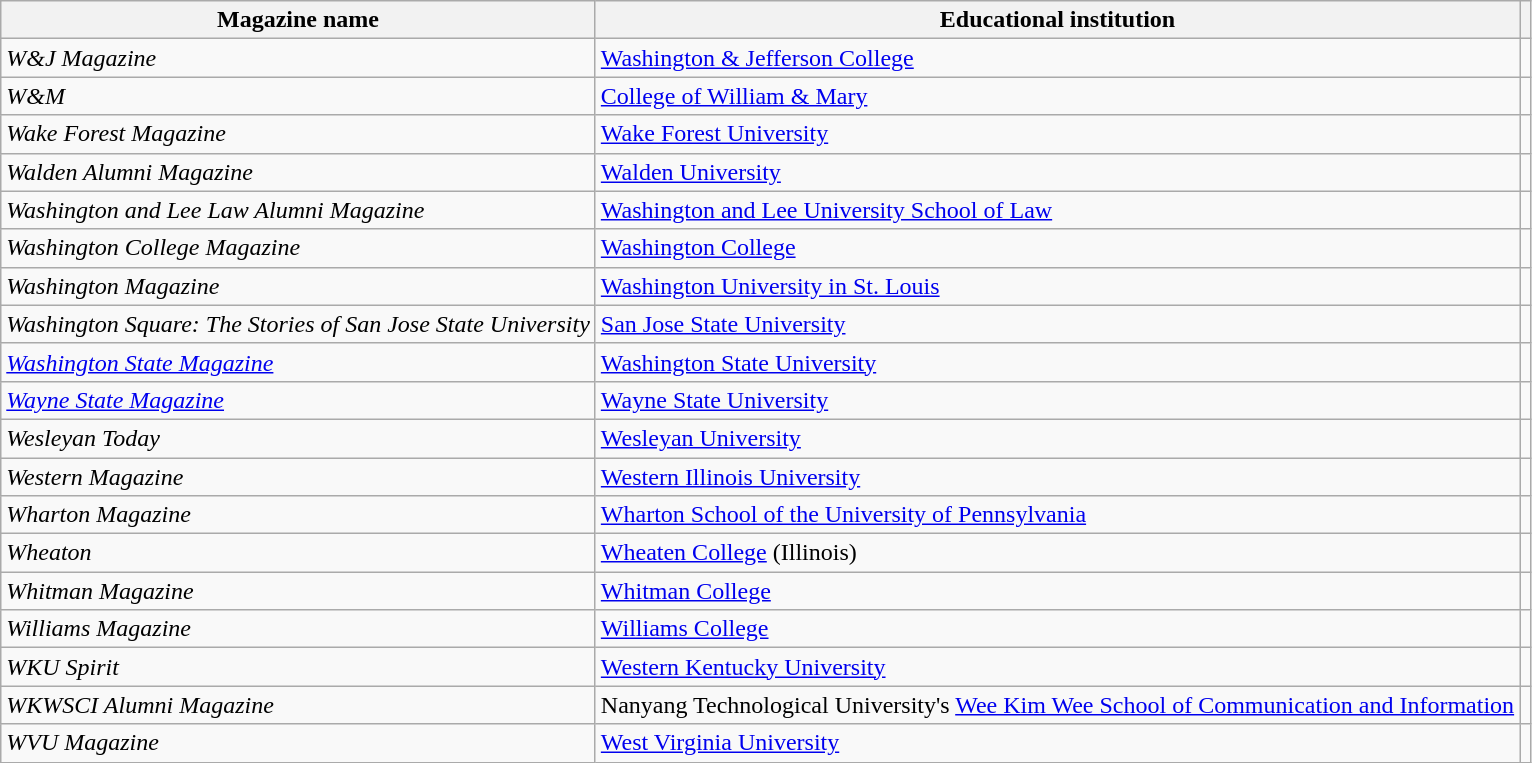<table class="wikitable">
<tr>
<th>Magazine name</th>
<th>Educational institution</th>
<th></th>
</tr>
<tr>
<td><em>W&J Magazine</em></td>
<td><a href='#'>Washington & Jefferson College</a></td>
<td></td>
</tr>
<tr>
<td><em>W&M</em></td>
<td><a href='#'>College of William & Mary</a></td>
<td></td>
</tr>
<tr>
<td><em>Wake Forest Magazine</em></td>
<td><a href='#'>Wake Forest University</a></td>
<td></td>
</tr>
<tr>
<td><em>Walden Alumni Magazine</em></td>
<td><a href='#'>Walden University</a></td>
<td></td>
</tr>
<tr>
<td><em>Washington and Lee Law Alumni Magazine</em></td>
<td><a href='#'>Washington and Lee University School of Law</a></td>
<td></td>
</tr>
<tr>
<td><em>Washington College Magazine</em></td>
<td><a href='#'>Washington College</a></td>
<td></td>
</tr>
<tr>
<td><em>Washington Magazine</em></td>
<td><a href='#'>Washington University in St. Louis</a></td>
<td></td>
</tr>
<tr>
<td><em>Washington Square: The Stories of San Jose State University</em></td>
<td><a href='#'>San Jose State University</a></td>
<td></td>
</tr>
<tr>
<td><em><a href='#'>Washington State Magazine</a></em></td>
<td><a href='#'>Washington State University</a></td>
<td></td>
</tr>
<tr>
<td><em><a href='#'>Wayne State Magazine</a></em></td>
<td><a href='#'>Wayne State University</a></td>
<td></td>
</tr>
<tr>
<td><em>Wesleyan Today</em></td>
<td><a href='#'>Wesleyan University</a></td>
<td></td>
</tr>
<tr>
<td><em>Western Magazine</em></td>
<td><a href='#'>Western Illinois University</a></td>
<td></td>
</tr>
<tr>
<td><em>Wharton Magazine</em></td>
<td><a href='#'>Wharton School of the University of Pennsylvania</a></td>
<td></td>
</tr>
<tr>
<td><em>Wheaton</em></td>
<td><a href='#'>Wheaten College</a> (Illinois)</td>
<td></td>
</tr>
<tr>
<td><em>Whitman Magazine</em></td>
<td><a href='#'>Whitman College</a></td>
<td></td>
</tr>
<tr>
<td><em>Williams Magazine</em></td>
<td><a href='#'>Williams College</a></td>
<td></td>
</tr>
<tr>
<td><em>WKU Spirit</em></td>
<td><a href='#'>Western Kentucky University</a></td>
<td></td>
</tr>
<tr>
<td><em>WKWSCI Alumni Magazine</em></td>
<td>Nanyang Technological University's <a href='#'>Wee Kim Wee School of Communication and Information</a></td>
<td></td>
</tr>
<tr>
<td><em>WVU Magazine</em></td>
<td><a href='#'>West Virginia University</a></td>
<td></td>
</tr>
</table>
